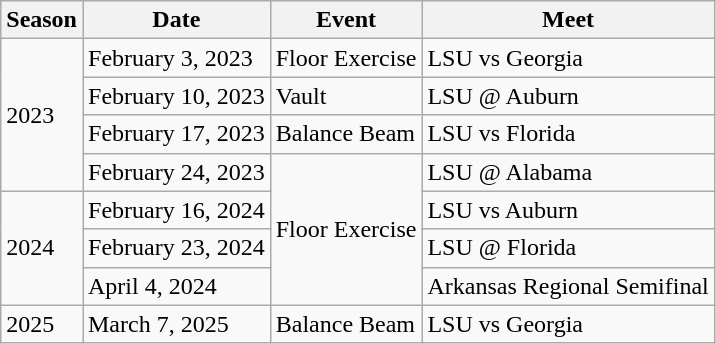<table class="wikitable">
<tr>
<th>Season</th>
<th>Date</th>
<th>Event</th>
<th>Meet</th>
</tr>
<tr>
<td rowspan="4">2023</td>
<td>February 3, 2023</td>
<td>Floor Exercise</td>
<td>LSU vs Georgia</td>
</tr>
<tr>
<td>February 10, 2023</td>
<td>Vault</td>
<td>LSU @ Auburn</td>
</tr>
<tr>
<td>February 17, 2023</td>
<td>Balance Beam</td>
<td>LSU vs Florida</td>
</tr>
<tr>
<td>February 24, 2023</td>
<td rowspan="4">Floor Exercise</td>
<td>LSU @ Alabama</td>
</tr>
<tr>
<td rowspan="3">2024</td>
<td>February 16, 2024</td>
<td>LSU vs Auburn</td>
</tr>
<tr>
<td>February 23, 2024</td>
<td>LSU @ Florida</td>
</tr>
<tr>
<td>April 4, 2024</td>
<td>Arkansas Regional Semifinal</td>
</tr>
<tr>
<td>2025</td>
<td>March 7, 2025</td>
<td>Balance Beam</td>
<td>LSU vs Georgia</td>
</tr>
</table>
